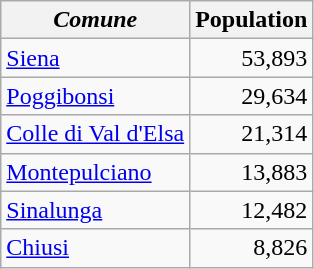<table class="wikitable sortable">
<tr>
<th><em>Comune</em></th>
<th>Population</th>
</tr>
<tr>
<td><a href='#'>Siena</a></td>
<td align="right">53,893</td>
</tr>
<tr>
<td><a href='#'>Poggibonsi</a></td>
<td align="right">29,634</td>
</tr>
<tr>
<td><a href='#'>Colle di Val d'Elsa</a></td>
<td align="right">21,314</td>
</tr>
<tr>
<td><a href='#'>Montepulciano</a></td>
<td align="right">13,883</td>
</tr>
<tr>
<td><a href='#'>Sinalunga</a></td>
<td align="right">12,482</td>
</tr>
<tr>
<td><a href='#'>Chiusi</a></td>
<td align="right">8,826</td>
</tr>
</table>
